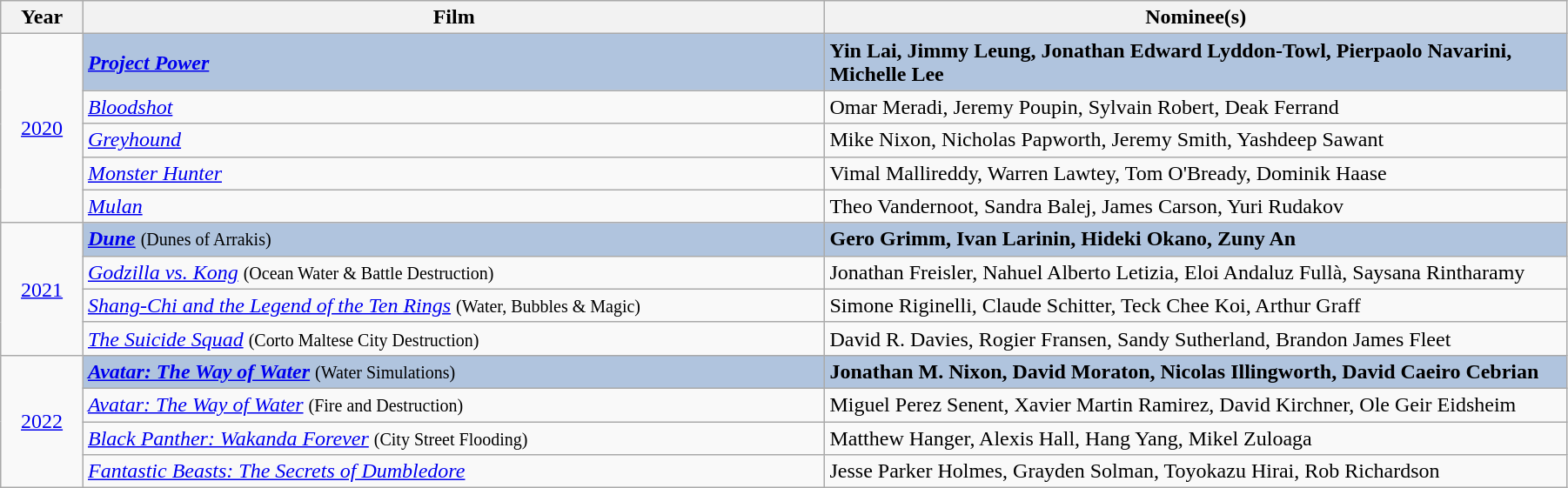<table class="wikitable" width="95%" cellpadding="5">
<tr>
<th width="5%">Year</th>
<th width="45%">Film</th>
<th width="45%">Nominee(s)</th>
</tr>
<tr>
<td rowspan="5" style="text-align:center;"><a href='#'>2020</a><br></td>
<td style="background:#B0C4DE;"><strong><em><a href='#'>Project Power</a></em></strong></td>
<td style="background:#B0C4DE;"><strong>Yin Lai, Jimmy Leung, Jonathan Edward Lyddon-Towl, Pierpaolo Navarini, Michelle Lee</strong></td>
</tr>
<tr>
<td><em><a href='#'>Bloodshot</a></em></td>
<td>Omar Meradi, Jeremy Poupin, Sylvain Robert, Deak Ferrand</td>
</tr>
<tr>
<td><em><a href='#'>Greyhound</a></em></td>
<td>Mike Nixon, Nicholas Papworth, Jeremy Smith, Yashdeep Sawant</td>
</tr>
<tr>
<td><em><a href='#'>Monster Hunter</a></em></td>
<td>Vimal Mallireddy, Warren Lawtey, Tom O'Bready, Dominik Haase</td>
</tr>
<tr>
<td><em><a href='#'>Mulan</a></em></td>
<td>Theo Vandernoot, Sandra Balej, James Carson, Yuri Rudakov</td>
</tr>
<tr>
<td rowspan="4" style="text-align:center;"><a href='#'>2021</a><br></td>
<td style="background:#B0C4DE;"><strong><em><a href='#'>Dune</a></em></strong> <small>(Dunes of Arrakis)</small></td>
<td style="background:#B0C4DE;"><strong>Gero Grimm, Ivan Larinin, Hideki Okano, Zuny An</strong></td>
</tr>
<tr>
<td><em><a href='#'>Godzilla vs. Kong</a></em> <small>(Ocean Water & Battle Destruction)</small></td>
<td>Jonathan Freisler, Nahuel Alberto Letizia, Eloi Andaluz Fullà, Saysana Rintharamy</td>
</tr>
<tr>
<td><em><a href='#'>Shang-Chi and the Legend of the Ten Rings</a></em> <small>(Water, Bubbles & Magic)</small></td>
<td>Simone Riginelli, Claude Schitter, Teck Chee Koi, Arthur Graff</td>
</tr>
<tr>
<td><em><a href='#'>The Suicide Squad</a></em> <small>(Corto Maltese City Destruction)</small></td>
<td>David R. Davies, Rogier Fransen, Sandy Sutherland, Brandon James Fleet</td>
</tr>
<tr>
<td rowspan="4" style="text-align:center;"><a href='#'>2022</a><br></td>
<td style="background:#B0C4DE;"><strong><em><a href='#'>Avatar: The Way of Water</a></em></strong> <small>(Water Simulations)</small></td>
<td style="background:#B0C4DE;"><strong>Jonathan M. Nixon, David Moraton, Nicolas Illingworth, David Caeiro Cebrian</strong></td>
</tr>
<tr>
<td><em><a href='#'>Avatar: The Way of Water</a></em> <small>(Fire and Destruction)</small></td>
<td>Miguel Perez Senent, Xavier Martin Ramirez, David Kirchner, Ole Geir Eidsheim</td>
</tr>
<tr>
<td><em><a href='#'>Black Panther: Wakanda Forever</a></em> <small>(City Street Flooding)</small></td>
<td>Matthew Hanger, Alexis Hall, Hang Yang, Mikel Zuloaga</td>
</tr>
<tr>
<td><em><a href='#'>Fantastic Beasts: The Secrets of Dumbledore</a></em></td>
<td>Jesse Parker Holmes, Grayden Solman, Toyokazu Hirai, Rob Richardson</td>
</tr>
</table>
